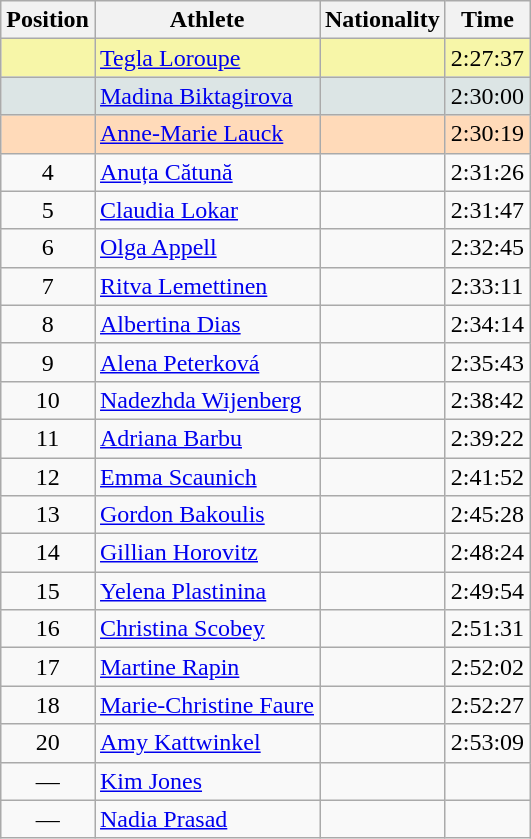<table class="wikitable sortable">
<tr>
<th>Position</th>
<th>Athlete</th>
<th>Nationality</th>
<th>Time</th>
</tr>
<tr bgcolor=#F7F6A8>
<td align=center></td>
<td><a href='#'>Tegla Loroupe</a></td>
<td></td>
<td>2:27:37</td>
</tr>
<tr bgcolor=#DCE5E5>
<td align=center></td>
<td><a href='#'>Madina Biktagirova</a></td>
<td></td>
<td>2:30:00</td>
</tr>
<tr bgcolor=#FFDAB9>
<td align=center></td>
<td><a href='#'>Anne-Marie Lauck</a></td>
<td></td>
<td>2:30:19</td>
</tr>
<tr>
<td align=center>4</td>
<td><a href='#'>Anuța Cătună</a></td>
<td></td>
<td>2:31:26</td>
</tr>
<tr>
<td align=center>5</td>
<td><a href='#'>Claudia Lokar</a></td>
<td></td>
<td>2:31:47</td>
</tr>
<tr>
<td align=center>6</td>
<td><a href='#'>Olga Appell</a></td>
<td></td>
<td>2:32:45</td>
</tr>
<tr>
<td align=center>7</td>
<td><a href='#'>Ritva Lemettinen</a></td>
<td></td>
<td>2:33:11</td>
</tr>
<tr>
<td align=center>8</td>
<td><a href='#'>Albertina Dias</a></td>
<td></td>
<td>2:34:14</td>
</tr>
<tr>
<td align=center>9</td>
<td><a href='#'>Alena Peterková</a></td>
<td></td>
<td>2:35:43</td>
</tr>
<tr>
<td align=center>10</td>
<td><a href='#'>Nadezhda Wijenberg</a></td>
<td></td>
<td>2:38:42</td>
</tr>
<tr>
<td align=center>11</td>
<td><a href='#'>Adriana Barbu</a></td>
<td></td>
<td>2:39:22</td>
</tr>
<tr>
<td align=center>12</td>
<td><a href='#'>Emma Scaunich</a></td>
<td></td>
<td>2:41:52</td>
</tr>
<tr>
<td align=center>13</td>
<td><a href='#'>Gordon Bakoulis</a></td>
<td></td>
<td>2:45:28</td>
</tr>
<tr>
<td align=center>14</td>
<td><a href='#'>Gillian Horovitz</a></td>
<td></td>
<td>2:48:24</td>
</tr>
<tr>
<td align=center>15</td>
<td><a href='#'>Yelena Plastinina</a></td>
<td></td>
<td>2:49:54</td>
</tr>
<tr>
<td align=center>16</td>
<td><a href='#'>Christina Scobey</a></td>
<td></td>
<td>2:51:31</td>
</tr>
<tr>
<td align=center>17</td>
<td><a href='#'>Martine Rapin</a></td>
<td></td>
<td>2:52:02</td>
</tr>
<tr>
<td align=center>18</td>
<td><a href='#'>Marie-Christine Faure</a></td>
<td></td>
<td>2:52:27</td>
</tr>
<tr>
<td align=center>20</td>
<td><a href='#'>Amy Kattwinkel</a></td>
<td></td>
<td>2:53:09</td>
</tr>
<tr>
<td align=center>—</td>
<td><a href='#'>Kim Jones</a></td>
<td></td>
<td></td>
</tr>
<tr>
<td align=center>—</td>
<td><a href='#'>Nadia Prasad</a></td>
<td></td>
<td></td>
</tr>
</table>
